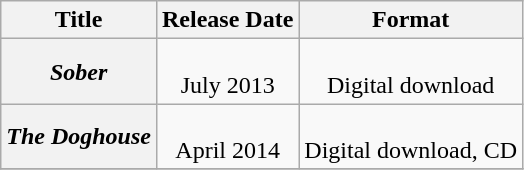<table class="wikitable plainrowheaders" style="text-align:center;">
<tr>
<th scope="col">Title</th>
<th scope="col">Release Date</th>
<th scope="col">Format</th>
</tr>
<tr>
<th scope="row"><em>Sober</em></th>
<td><br>July 2013</td>
<td><br>Digital download</td>
</tr>
<tr>
<th scope="row"><em>The Doghouse</em></th>
<td><br>April 2014</td>
<td><br>Digital download, CD</td>
</tr>
<tr>
</tr>
</table>
